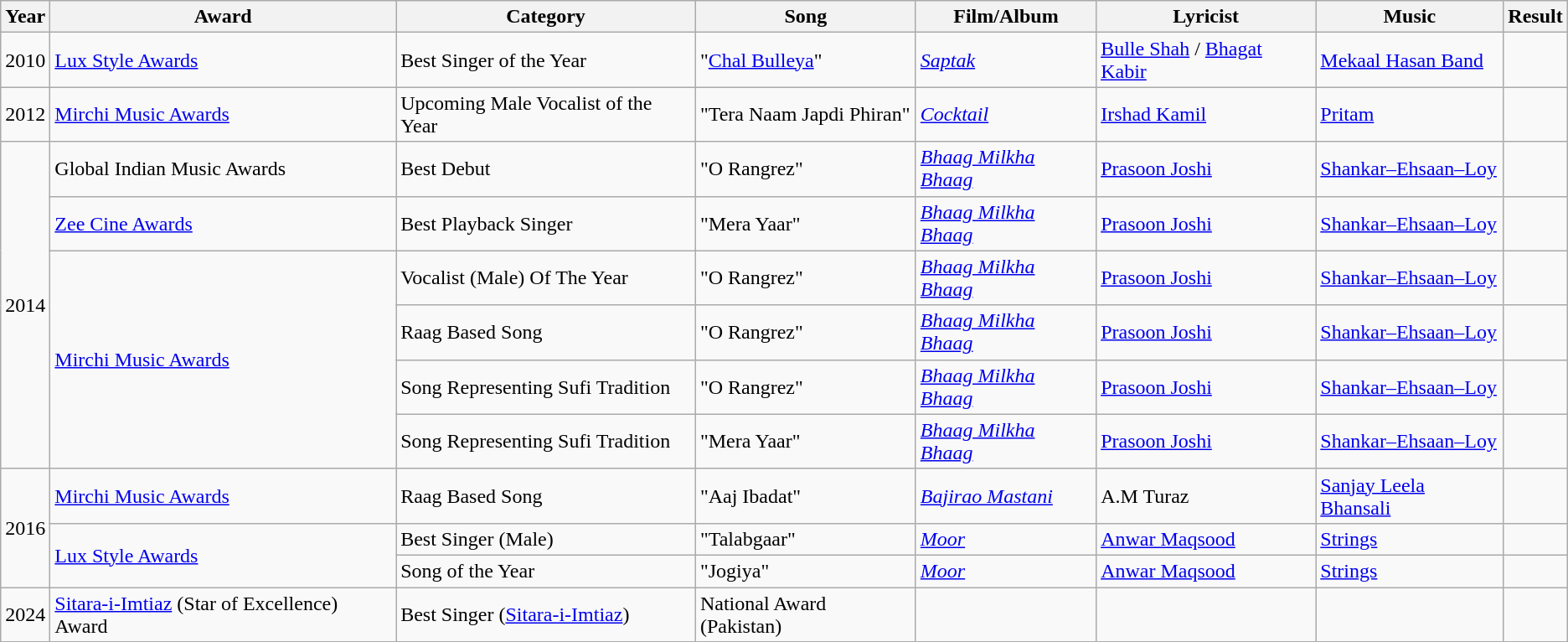<table class="wikitable sortable">
<tr>
<th>Year</th>
<th>Award</th>
<th>Category</th>
<th>Song</th>
<th>Film/Album</th>
<th>Lyricist</th>
<th>Music</th>
<th>Result</th>
</tr>
<tr>
<td rowspan="1">2010</td>
<td><a href='#'>Lux Style Awards</a></td>
<td>Best Singer of the Year</td>
<td>"<a href='#'>Chal Bulleya</a>"</td>
<td><em><a href='#'>Saptak</a></em></td>
<td><a href='#'>Bulle Shah</a> / <a href='#'>Bhagat Kabir</a></td>
<td><a href='#'>Mekaal Hasan Band</a></td>
<td></td>
</tr>
<tr>
<td rowspan="1">2012</td>
<td><a href='#'>Mirchi Music Awards</a></td>
<td>Upcoming Male Vocalist of the Year</td>
<td>"Tera Naam Japdi Phiran"</td>
<td><a href='#'><em>Cocktail</em></a></td>
<td><a href='#'>Irshad Kamil</a></td>
<td><a href='#'>Pritam</a></td>
<td></td>
</tr>
<tr>
<td rowspan="6">2014</td>
<td>Global Indian Music Awards</td>
<td>Best Debut</td>
<td>"O Rangrez"</td>
<td><em><a href='#'>Bhaag Milkha Bhaag</a></em></td>
<td><a href='#'>Prasoon Joshi</a></td>
<td><a href='#'>Shankar–Ehsaan–Loy</a></td>
<td></td>
</tr>
<tr>
<td rowspan="1"><a href='#'>Zee Cine Awards</a></td>
<td>Best Playback Singer</td>
<td>"Mera Yaar"</td>
<td><em><a href='#'>Bhaag Milkha Bhaag</a></em></td>
<td><a href='#'>Prasoon Joshi</a></td>
<td><a href='#'>Shankar–Ehsaan–Loy</a></td>
<td></td>
</tr>
<tr>
<td rowspan="4"><a href='#'>Mirchi Music Awards</a></td>
<td>Vocalist (Male) Of The Year</td>
<td>"O Rangrez"</td>
<td><em><a href='#'>Bhaag Milkha Bhaag</a></em></td>
<td><a href='#'>Prasoon Joshi</a></td>
<td><a href='#'>Shankar–Ehsaan–Loy</a></td>
<td></td>
</tr>
<tr>
<td>Raag Based Song</td>
<td>"O Rangrez"</td>
<td><em><a href='#'>Bhaag Milkha Bhaag</a></em></td>
<td><a href='#'>Prasoon Joshi</a></td>
<td><a href='#'>Shankar–Ehsaan–Loy</a></td>
<td></td>
</tr>
<tr>
<td>Song Representing Sufi Tradition</td>
<td>"O Rangrez"</td>
<td><em><a href='#'>Bhaag Milkha Bhaag</a></em></td>
<td><a href='#'>Prasoon Joshi</a></td>
<td><a href='#'>Shankar–Ehsaan–Loy</a></td>
<td></td>
</tr>
<tr>
<td>Song Representing Sufi Tradition</td>
<td>"Mera Yaar"</td>
<td><em><a href='#'>Bhaag Milkha Bhaag</a></em></td>
<td><a href='#'>Prasoon Joshi</a></td>
<td><a href='#'>Shankar–Ehsaan–Loy</a></td>
<td></td>
</tr>
<tr>
<td rowspan="3">2016</td>
<td><a href='#'>Mirchi Music Awards</a></td>
<td>Raag Based Song</td>
<td>"Aaj Ibadat"</td>
<td><a href='#'><em>Bajirao Mastani</em></a></td>
<td>A.M Turaz</td>
<td><a href='#'>Sanjay Leela Bhansali</a></td>
<td></td>
</tr>
<tr>
<td rowspan="2"><a href='#'>Lux Style Awards</a></td>
<td>Best Singer (Male)</td>
<td>"Talabgaar"</td>
<td><a href='#'><em>Moor</em></a></td>
<td><a href='#'>Anwar Maqsood</a></td>
<td><a href='#'>Strings</a></td>
<td></td>
</tr>
<tr>
<td>Song of the Year</td>
<td>"Jogiya"</td>
<td><a href='#'><em>Moor</em></a></td>
<td><a href='#'>Anwar Maqsood</a></td>
<td><a href='#'>Strings</a></td>
<td></td>
</tr>
<tr>
<td>2024</td>
<td><a href='#'>Sitara-i-Imtiaz</a> (Star of Excellence) Award</td>
<td>Best Singer (<a href='#'>Sitara-i-Imtiaz</a>)</td>
<td>National Award (Pakistan)</td>
<td></td>
<td></td>
<td></td>
<td></td>
</tr>
</table>
